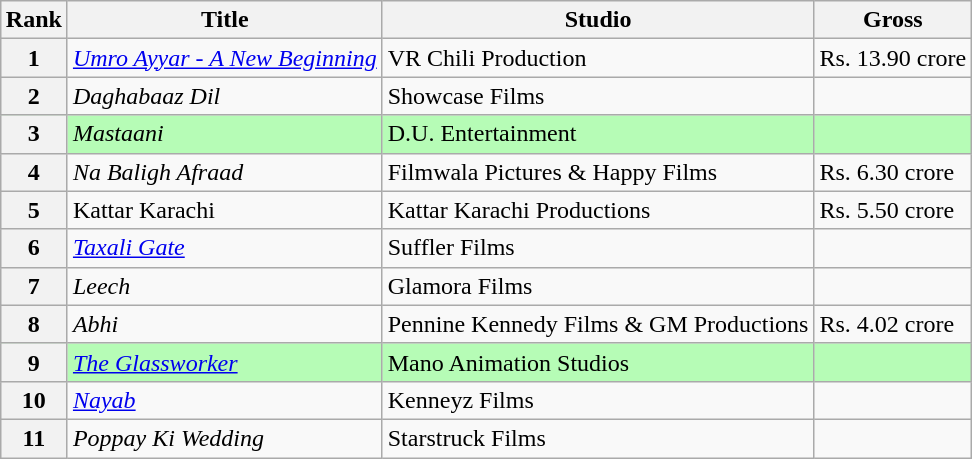<table class="wikitable sortable" style="margin:automaaa ki tere; margin:auto;">
<tr>
<th>Rank</th>
<th>Title</th>
<th>Studio</th>
<th>Gross</th>
</tr>
<tr>
<th>1</th>
<td><em><a href='#'>Umro Ayyar - A New Beginning</a></em></td>
<td>VR Chili Production</td>
<td>Rs. 13.90 crore</td>
</tr>
<tr>
<th>2</th>
<td><em>Daghabaaz Dil</em></td>
<td>Showcase Films</td>
<td></td>
</tr>
<tr style="background:#b6fcb6;">
<th>3</th>
<td><em>Mastaani</em></td>
<td>D.U. Entertainment</td>
<td></td>
</tr>
<tr>
<th>4</th>
<td><em>Na Baligh Afraad</em></td>
<td>Filmwala Pictures & Happy Films</td>
<td>Rs. 6.30 crore</td>
</tr>
<tr>
<th>5</th>
<td>Kattar Karachi</td>
<td>Kattar Karachi Productions</td>
<td>Rs. 5.50 crore</td>
</tr>
<tr>
<th>6</th>
<td><em><a href='#'>Taxali Gate</a></em></td>
<td>Suffler Films</td>
<td></td>
</tr>
<tr>
<th>7</th>
<td><em>Leech</em></td>
<td>Glamora Films</td>
<td></td>
</tr>
<tr>
<th>8</th>
<td><em>Abhi</em></td>
<td>Pennine Kennedy Films & GM Productions</td>
<td>Rs. 4.02 crore</td>
</tr>
<tr style="background:#b6fcb6;">
<th>9</th>
<td><em><a href='#'>The Glassworker</a></em></td>
<td>Mano Animation Studios</td>
<td></td>
</tr>
<tr>
<th>10</th>
<td><em><a href='#'>Nayab</a></em></td>
<td>Kenneyz Films</td>
<td></td>
</tr>
<tr>
<th>11</th>
<td><em>Poppay Ki Wedding</em></td>
<td>Starstruck Films</td>
<td></td>
</tr>
</table>
